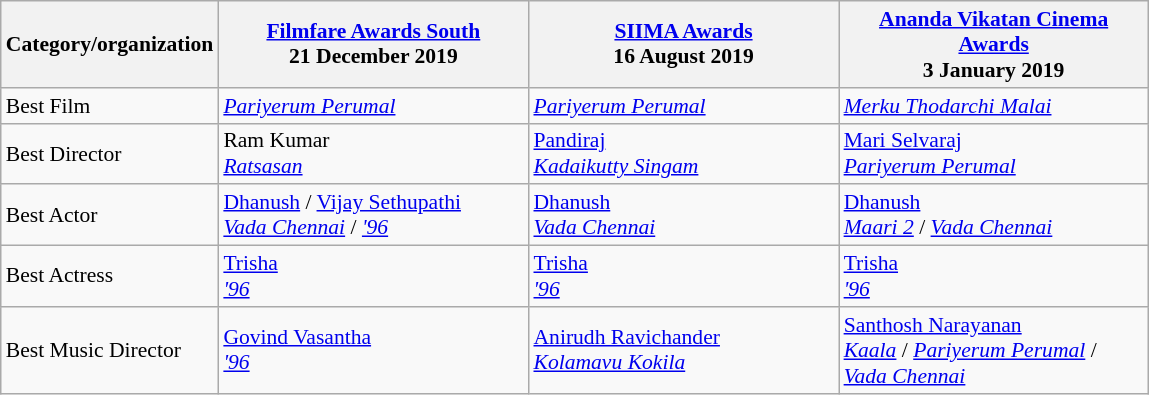<table class="wikitable" style="font-size: 90%;">
<tr>
<th rowspan="1" style="width:20px;">Category/organization</th>
<th rowspan="1" style="width:200px;"><a href='#'>Filmfare Awards South</a><br>21 December 2019</th>
<th rowspan="1" style="width:200px;"><a href='#'>SIIMA Awards</a><br>16 August 2019</th>
<th rowspan="1" style="width:200px;"><a href='#'>Ananda Vikatan Cinema Awards</a><br>3 January 2019</th>
</tr>
<tr>
<td>Best Film</td>
<td><em><a href='#'>Pariyerum Perumal</a></em></td>
<td><em><a href='#'>Pariyerum Perumal</a></em></td>
<td><em><a href='#'>Merku Thodarchi Malai</a></em></td>
</tr>
<tr>
<td>Best Director</td>
<td>Ram Kumar<br><em><a href='#'>Ratsasan</a></em></td>
<td><a href='#'>Pandiraj</a><br><em><a href='#'>Kadaikutty Singam</a></em></td>
<td><a href='#'>Mari Selvaraj</a><br><em><a href='#'>Pariyerum Perumal</a></em></td>
</tr>
<tr>
<td>Best Actor</td>
<td><a href='#'>Dhanush</a> / <a href='#'>Vijay Sethupathi</a><br><em><a href='#'>Vada Chennai</a></em>  / <em><a href='#'>'96</a></em></td>
<td><a href='#'>Dhanush</a><br><em><a href='#'>Vada Chennai</a></em></td>
<td><a href='#'>Dhanush</a><br><em><a href='#'>Maari 2</a></em> / <em><a href='#'>Vada Chennai</a></em></td>
</tr>
<tr>
<td>Best Actress</td>
<td><a href='#'>Trisha</a><br><em><a href='#'>'96</a></em></td>
<td><a href='#'>Trisha</a><br><em><a href='#'>'96</a></em></td>
<td><a href='#'>Trisha</a><br><em><a href='#'>'96</a></em></td>
</tr>
<tr>
<td>Best Music Director</td>
<td><a href='#'>Govind Vasantha</a><br><em><a href='#'>'96</a></em></td>
<td><a href='#'>Anirudh Ravichander</a><br><em><a href='#'>Kolamavu Kokila</a></em></td>
<td><a href='#'>Santhosh Narayanan</a><br><em><a href='#'>Kaala</a></em> /  <em><a href='#'>Pariyerum Perumal</a></em> / <em><a href='#'>Vada Chennai</a></em></td>
</tr>
</table>
